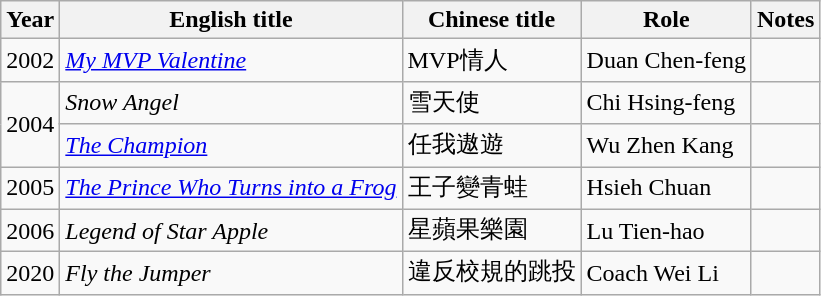<table class="wikitable sortable">
<tr>
<th>Year</th>
<th>English title</th>
<th>Chinese title</th>
<th>Role</th>
<th class="unsortable">Notes</th>
</tr>
<tr>
<td>2002</td>
<td><em><a href='#'>My MVP Valentine</a></em></td>
<td>MVP情人</td>
<td>Duan Chen-feng</td>
<td></td>
</tr>
<tr>
<td rowspan=2>2004</td>
<td><em>Snow Angel</em></td>
<td>雪天使</td>
<td>Chi Hsing-feng</td>
<td></td>
</tr>
<tr>
<td><em><a href='#'>The Champion</a></em></td>
<td>任我遨遊</td>
<td>Wu Zhen Kang</td>
<td></td>
</tr>
<tr>
<td>2005</td>
<td><em><a href='#'>The Prince Who Turns into a Frog</a></em></td>
<td>王子變青蛙</td>
<td>Hsieh Chuan</td>
<td></td>
</tr>
<tr>
<td>2006</td>
<td><em>Legend of Star Apple</em></td>
<td>星蘋果樂園</td>
<td>Lu Tien-hao</td>
<td></td>
</tr>
<tr>
<td>2020</td>
<td><em>Fly the Jumper</em></td>
<td>違反校規的跳投</td>
<td>Coach Wei Li</td>
<td></td>
</tr>
</table>
